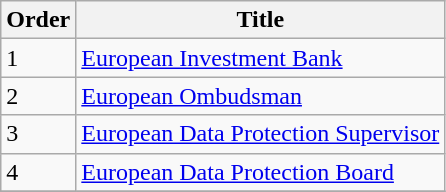<table class="wikitable">
<tr>
<th>Order</th>
<th>Title</th>
</tr>
<tr>
<td>1</td>
<td><a href='#'>European Investment Bank</a></td>
</tr>
<tr>
<td>2</td>
<td><a href='#'>European Ombudsman</a></td>
</tr>
<tr>
<td>3</td>
<td><a href='#'>European Data Protection Supervisor</a></td>
</tr>
<tr>
<td>4</td>
<td><a href='#'>European Data Protection Board</a></td>
</tr>
<tr>
</tr>
</table>
